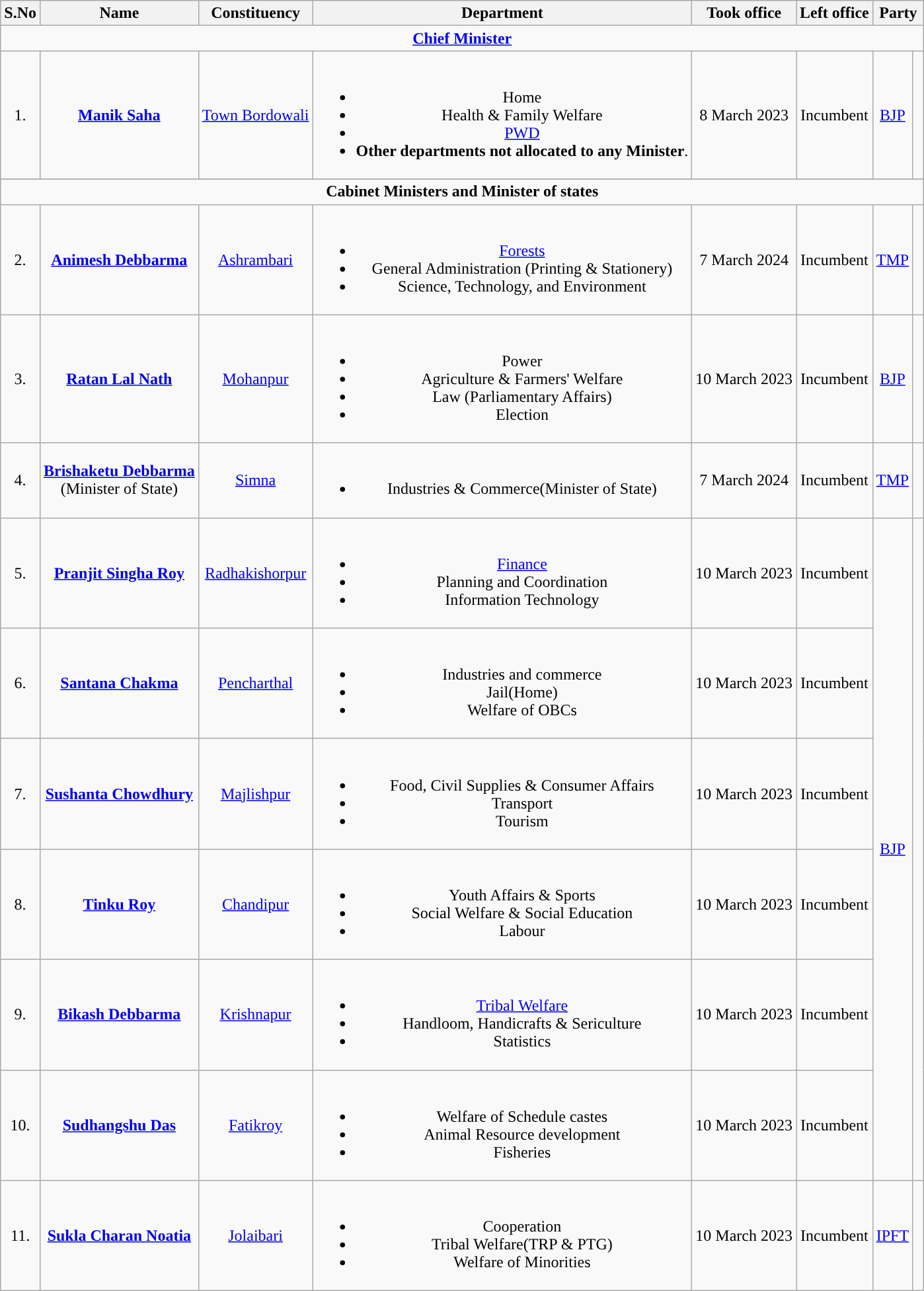<table class="wikitable sortable" style="text-align:center;">
<tr>
<th>S.No</th>
<th>Name</th>
<th>Constituency</th>
<th>Department</th>
<th>Took office</th>
<th>Left office</th>
<th colspan="2" scope="col">Party</th>
</tr>
<tr>
<td style="text-align: center;" colspan=8><strong><a href='#'>Chief Minister</a></strong></td>
</tr>
<tr>
<td>1.</td>
<td><strong><a href='#'>Manik Saha</a></strong></td>
<td><a href='#'>Town Bordowali</a></td>
<td><br><ul><li>Home</li><li>Health & Family Welfare</li><li><a href='#'>PWD</a></li><li><strong>Other departments not allocated to any Minister</strong>.</li></ul></td>
<td>8 March 2023</td>
<td>Incumbent</td>
<td><a href='#'>BJP</a></td>
<td width="4px"></td>
</tr>
<tr>
</tr>
<tr>
<td style="text-align: center;" colspan=8><strong>Cabinet Ministers and Minister of states</strong></td>
</tr>
<tr>
<td>2.</td>
<td><strong><a href='#'>Animesh Debbarma</a></strong></td>
<td><a href='#'>Ashrambari</a></td>
<td><br><ul><li><a href='#'>Forests</a></li><li>General Administration (Printing & Stationery)</li><li>Science, Technology, and Environment</li></ul></td>
<td>7 March 2024</td>
<td>Incumbent</td>
<td rowspan="1"><a href='#'>TMP</a></td>
<td rowspan=1 width="4px"></td>
</tr>
<tr>
<td>3.</td>
<td><strong><a href='#'>Ratan Lal Nath</a></strong></td>
<td><a href='#'>Mohanpur</a></td>
<td><br><ul><li>Power</li><li>Agriculture & Farmers' Welfare</li><li>Law (Parliamentary Affairs)</li><li>Election</li></ul></td>
<td>10 March 2023</td>
<td>Incumbent</td>
<td rowspan="1"><a href='#'>BJP</a></td>
<td rowspan=1 width="4px"></td>
</tr>
<tr>
<td>4.</td>
<td><strong><a href='#'>Brishaketu Debbarma</a></strong><br>(Minister of State)</td>
<td><a href='#'>Simna</a></td>
<td><br><ul><li>Industries & Commerce(Minister of State)</li></ul></td>
<td>7 March 2024</td>
<td>Incumbent</td>
<td rowspan="1"><a href='#'>TMP</a></td>
<td rowspan=1 width="4px"></td>
</tr>
<tr>
<td>5.</td>
<td><strong><a href='#'>Pranjit Singha Roy</a></strong></td>
<td><a href='#'>Radhakishorpur</a></td>
<td><br><ul><li><a href='#'>Finance</a></li><li>Planning and Coordination</li><li>Information Technology</li></ul></td>
<td>10 March 2023</td>
<td>Incumbent</td>
<td rowspan=6><a href='#'>BJP</a></td>
<td rowspan=6 width="4px"></td>
</tr>
<tr>
<td>6.</td>
<td><strong><a href='#'>Santana Chakma</a></strong></td>
<td><a href='#'>Pencharthal</a></td>
<td><br><ul><li>Industries and commerce</li><li>Jail(Home)</li><li>Welfare of OBCs</li></ul></td>
<td>10 March 2023</td>
<td>Incumbent</td>
</tr>
<tr>
<td>7.</td>
<td><strong><a href='#'>Sushanta Chowdhury</a></strong></td>
<td><a href='#'>Majlishpur</a></td>
<td><br><ul><li>Food, Civil Supplies & Consumer Affairs</li><li>Transport</li><li>Tourism</li></ul></td>
<td>10 March 2023</td>
<td>Incumbent</td>
</tr>
<tr>
<td>8.</td>
<td><strong><a href='#'>Tinku Roy</a></strong></td>
<td><a href='#'>Chandipur</a></td>
<td><br><ul><li>Youth Affairs & Sports</li><li>Social Welfare & Social Education</li><li>Labour</li></ul></td>
<td>10 March 2023</td>
<td>Incumbent</td>
</tr>
<tr>
<td>9.</td>
<td><strong><a href='#'>Bikash Debbarma</a></strong></td>
<td><a href='#'>Krishnapur</a></td>
<td><br><ul><li><a href='#'>Tribal Welfare</a></li><li>Handloom, Handicrafts & Sericulture</li><li>Statistics</li></ul></td>
<td>10 March 2023</td>
<td>Incumbent</td>
</tr>
<tr>
<td>10.</td>
<td><strong><a href='#'>Sudhangshu Das</a></strong></td>
<td><a href='#'>Fatikroy</a></td>
<td><br><ul><li>Welfare of Schedule castes</li><li>Animal Resource development</li><li>Fisheries</li></ul></td>
<td>10 March 2023</td>
<td>Incumbent</td>
</tr>
<tr>
<td>11.</td>
<td><strong><a href='#'>Sukla Charan Noatia</a></strong></td>
<td><a href='#'>Jolaibari</a></td>
<td><br><ul><li>Cooperation</li><li>Tribal Welfare(TRP & PTG)</li><li>Welfare of Minorities</li></ul></td>
<td>10 March 2023</td>
<td>Incumbent</td>
<td><a href='#'>IPFT</a></td>
<td></td>
</tr>
</table>
